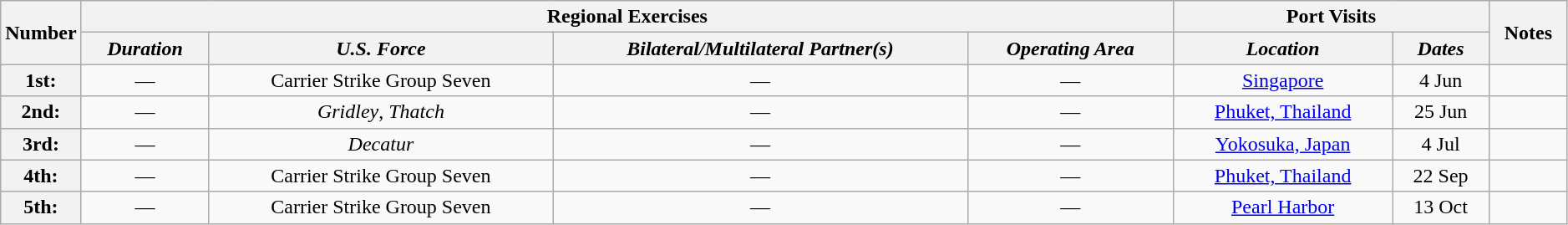<table class="wikitable"  style="text-align:center; width:99%;">
<tr>
<th rowspan="2" style="width:5%;">Number</th>
<th colspan="4" style="text-align:center;">Regional Exercises</th>
<th colspan="2" style="text-align:center;">Port Visits</th>
<th rowspan="2" style="width:5%;">Notes</th>
</tr>
<tr>
<th style="text-align:center;"><em>Duration</em></th>
<th style="text-align:center;"><em>U.S. Force</em></th>
<th style="text-align:center;"><em>Bilateral/Multilateral Partner(s)</em></th>
<th style="text-align:center;"><em>Operating Area</em></th>
<th style="text-align:center;"><em>Location</em></th>
<th style="text-align:center;"><em>Dates</em></th>
</tr>
<tr>
<th>1st:</th>
<td>—</td>
<td>Carrier Strike Group Seven</td>
<td>—</td>
<td>—</td>
<td><a href='#'>Singapore</a></td>
<td>4 Jun</td>
<td></td>
</tr>
<tr>
<th>2nd:</th>
<td>—</td>
<td><em>Gridley</em>, <em>Thatch</em></td>
<td>—</td>
<td>—</td>
<td><a href='#'>Phuket, Thailand</a></td>
<td>25 Jun</td>
<td></td>
</tr>
<tr>
<th>3rd:</th>
<td>—</td>
<td><em>Decatur</em></td>
<td>—</td>
<td>—</td>
<td><a href='#'>Yokosuka, Japan</a></td>
<td>4 Jul</td>
<td></td>
</tr>
<tr>
<th>4th:</th>
<td>—</td>
<td>Carrier Strike Group Seven</td>
<td>—</td>
<td>—</td>
<td><a href='#'>Phuket, Thailand</a></td>
<td>22 Sep</td>
<td></td>
</tr>
<tr>
<th>5th:</th>
<td>—</td>
<td>Carrier Strike Group Seven</td>
<td>—</td>
<td>—</td>
<td><a href='#'>Pearl Harbor</a></td>
<td>13 Oct</td>
<td></td>
</tr>
</table>
